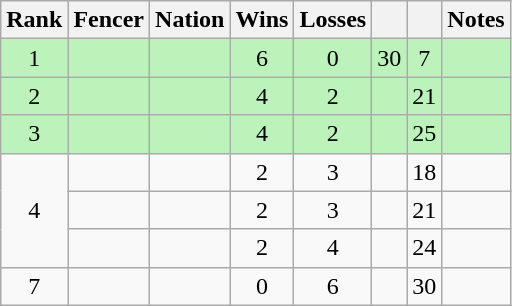<table class="wikitable sortable" style="text-align: center;">
<tr>
<th>Rank</th>
<th>Fencer</th>
<th>Nation</th>
<th>Wins</th>
<th>Losses</th>
<th></th>
<th></th>
<th>Notes</th>
</tr>
<tr style="background:#bbf3bb;">
<td>1</td>
<td align=left></td>
<td align=left></td>
<td>6</td>
<td>0</td>
<td>30</td>
<td>7</td>
<td></td>
</tr>
<tr style="background:#bbf3bb;">
<td>2</td>
<td align=left></td>
<td align=left></td>
<td>4</td>
<td>2</td>
<td></td>
<td>21</td>
<td></td>
</tr>
<tr style="background:#bbf3bb;">
<td>3</td>
<td align=left></td>
<td align=left></td>
<td>4</td>
<td>2</td>
<td></td>
<td>25</td>
<td></td>
</tr>
<tr>
<td rowspan=3>4</td>
<td align=left></td>
<td align=left></td>
<td>2</td>
<td>3</td>
<td></td>
<td>18</td>
<td></td>
</tr>
<tr>
<td align=left></td>
<td align=left></td>
<td>2</td>
<td>3</td>
<td></td>
<td>21</td>
<td></td>
</tr>
<tr>
<td align=left></td>
<td align=left></td>
<td>2</td>
<td>4</td>
<td></td>
<td>24</td>
<td></td>
</tr>
<tr>
<td>7</td>
<td align=left></td>
<td align=left></td>
<td>0</td>
<td>6</td>
<td></td>
<td>30</td>
<td></td>
</tr>
</table>
